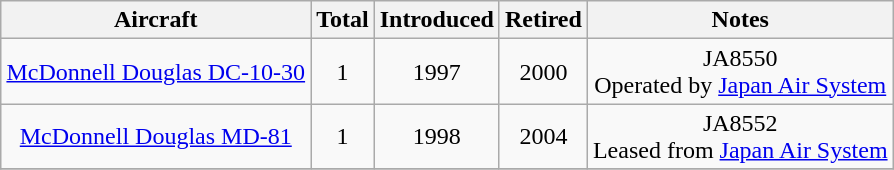<table class="wikitable" style="margin:0.5em auto; text-align:center">
<tr>
<th>Aircraft</th>
<th>Total</th>
<th>Introduced</th>
<th>Retired</th>
<th>Notes</th>
</tr>
<tr>
<td><a href='#'>McDonnell Douglas DC-10-30</a></td>
<td>1</td>
<td>1997</td>
<td>2000</td>
<td>JA8550 <br>Operated by <a href='#'>Japan Air System</a></td>
</tr>
<tr>
<td><a href='#'>McDonnell Douglas MD-81</a></td>
<td>1</td>
<td>1998</td>
<td>2004</td>
<td>JA8552 <br>Leased from <a href='#'>Japan Air System</a></td>
</tr>
<tr>
</tr>
</table>
